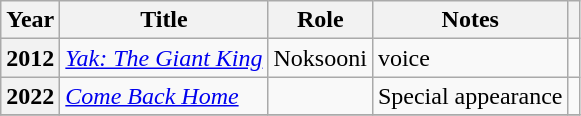<table class="wikitable plainrowheaders">
<tr>
<th scope="col">Year</th>
<th scope="col">Title</th>
<th scope="col">Role</th>
<th scope="col">Notes</th>
<th scope="col" class="unsortable"></th>
</tr>
<tr>
<th scope="row">2012</th>
<td><em><a href='#'>Yak: The Giant King</a></em></td>
<td>Noksooni</td>
<td>voice</td>
</tr>
<tr>
<th scope="row">2022</th>
<td><em><a href='#'>Come Back Home</a></em></td>
<td></td>
<td>Special appearance</td>
<td></td>
</tr>
<tr>
</tr>
</table>
